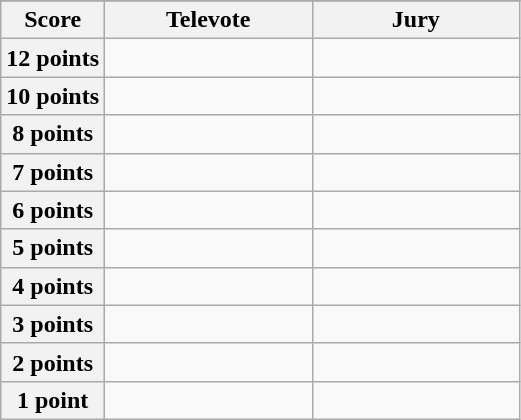<table class="wikitable">
<tr>
</tr>
<tr>
<th scope="col" width="20%">Score</th>
<th scope="col" width="40%">Televote</th>
<th scope="col" width="40%">Jury</th>
</tr>
<tr>
<th scope="row">12 points</th>
<td></td>
<td></td>
</tr>
<tr>
<th scope="row">10 points</th>
<td></td>
<td></td>
</tr>
<tr>
<th scope="row">8 points</th>
<td></td>
<td></td>
</tr>
<tr>
<th scope="row">7 points</th>
<td></td>
<td></td>
</tr>
<tr>
<th scope="row">6 points</th>
<td></td>
<td></td>
</tr>
<tr>
<th scope="row">5 points</th>
<td></td>
<td></td>
</tr>
<tr>
<th scope="row">4 points</th>
<td></td>
<td></td>
</tr>
<tr>
<th scope="row">3 points</th>
<td></td>
<td></td>
</tr>
<tr>
<th scope="row">2 points</th>
<td></td>
<td></td>
</tr>
<tr>
<th scope="row">1 point</th>
<td></td>
<td></td>
</tr>
</table>
